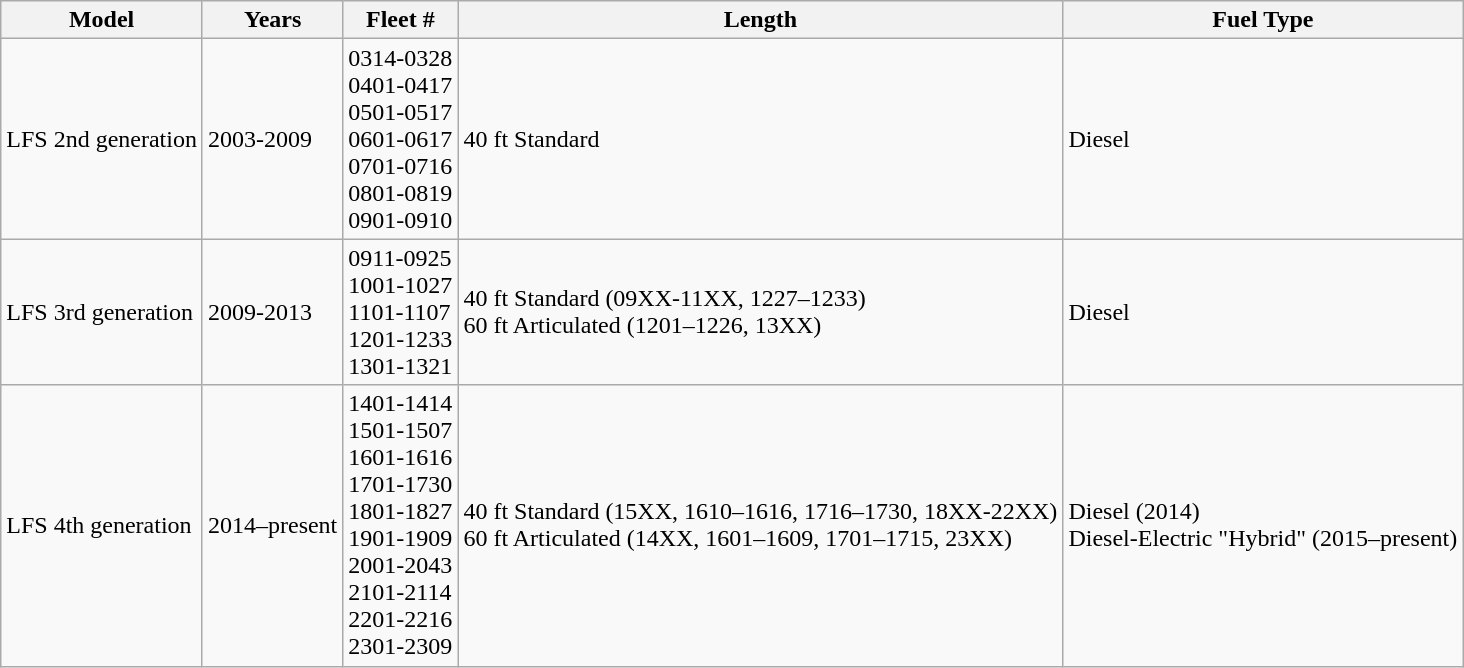<table class="wikitable">
<tr>
<th>Model</th>
<th>Years</th>
<th>Fleet #</th>
<th>Length</th>
<th>Fuel Type</th>
</tr>
<tr>
<td>LFS 2nd generation</td>
<td>2003-2009</td>
<td>0314-0328<br>0401-0417<br>0501-0517<br>0601-0617<br>0701-0716<br>0801-0819<br>0901-0910</td>
<td>40 ft Standard</td>
<td>Diesel</td>
</tr>
<tr>
<td>LFS 3rd generation</td>
<td>2009-2013</td>
<td>0911-0925<br>1001-1027<br>1101-1107<br>1201-1233<br>1301-1321</td>
<td>40 ft Standard (09XX-11XX, 1227–1233)<br>60 ft Articulated (1201–1226, 13XX)</td>
<td>Diesel</td>
</tr>
<tr>
<td>LFS 4th generation</td>
<td>2014–present</td>
<td>1401-1414<br>1501-1507<br>1601-1616<br>1701-1730<br>1801-1827<br>1901-1909<br>2001-2043<br>2101-2114<br>2201-2216<br>2301-2309</td>
<td>40 ft Standard (15XX, 1610–1616, 1716–1730, 18XX-22XX)<br>60 ft Articulated (14XX, 1601–1609, 1701–1715, 23XX)</td>
<td>Diesel (2014)<br>Diesel-Electric "Hybrid" (2015–present)</td>
</tr>
</table>
